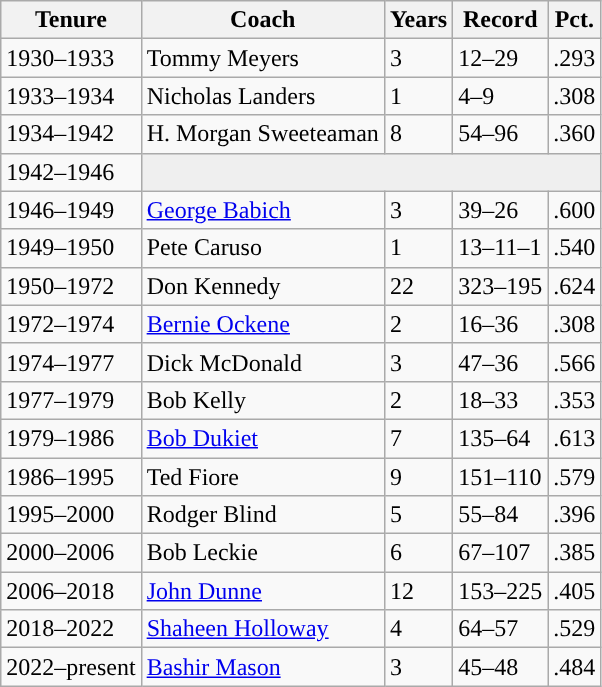<table class="wikitable">
<tr>
<th>Tenure</th>
<th>Coach</th>
<th>Years</th>
<th>Record</th>
<th>Pct.</th>
</tr>
<tr>
<td>1930–1933</td>
<td>Tommy Meyers</td>
<td>3</td>
<td>12–29</td>
<td>.293</td>
</tr>
<tr>
<td>1933–1934</td>
<td>Nicholas Landers</td>
<td>1</td>
<td>4–9</td>
<td>.308</td>
</tr>
<tr>
<td>1934–1942</td>
<td>H. Morgan Sweeteaman</td>
<td>8</td>
<td>54–96</td>
<td>.360</td>
</tr>
<tr>
<td>1942–1946</td>
<td colspan=4 style=background:#efefef></td>
</tr>
<tr>
<td>1946–1949</td>
<td><a href='#'>George Babich</a></td>
<td>3</td>
<td>39–26</td>
<td>.600</td>
</tr>
<tr>
<td>1949–1950</td>
<td>Pete Caruso</td>
<td>1</td>
<td>13–11–1</td>
<td>.540</td>
</tr>
<tr>
<td>1950–1972</td>
<td>Don Kennedy</td>
<td>22</td>
<td>323–195</td>
<td>.624</td>
</tr>
<tr>
<td>1972–1974</td>
<td><a href='#'>Bernie Ockene</a></td>
<td>2</td>
<td>16–36</td>
<td>.308</td>
</tr>
<tr>
<td>1974–1977</td>
<td>Dick McDonald</td>
<td>3</td>
<td>47–36</td>
<td>.566</td>
</tr>
<tr>
<td>1977–1979</td>
<td>Bob Kelly</td>
<td>2</td>
<td>18–33</td>
<td>.353</td>
</tr>
<tr>
<td>1979–1986</td>
<td><a href='#'>Bob Dukiet</a></td>
<td>7</td>
<td>135–64</td>
<td>.613</td>
</tr>
<tr>
<td>1986–1995</td>
<td>Ted Fiore</td>
<td>9</td>
<td>151–110</td>
<td>.579</td>
</tr>
<tr>
<td>1995–2000</td>
<td>Rodger Blind</td>
<td>5</td>
<td>55–84</td>
<td>.396</td>
</tr>
<tr>
<td>2000–2006</td>
<td>Bob Leckie</td>
<td>6</td>
<td>67–107</td>
<td>.385</td>
</tr>
<tr>
<td>2006–2018</td>
<td><a href='#'>John Dunne</a></td>
<td>12</td>
<td>153–225</td>
<td>.405</td>
</tr>
<tr>
<td>2018–2022</td>
<td><a href='#'>Shaheen Holloway</a></td>
<td>4</td>
<td>64–57</td>
<td>.529</td>
</tr>
<tr>
<td>2022–present</td>
<td><a href='#'>Bashir Mason</a></td>
<td>3</td>
<td>45–48</td>
<td>.484</td>
</tr>
</table>
